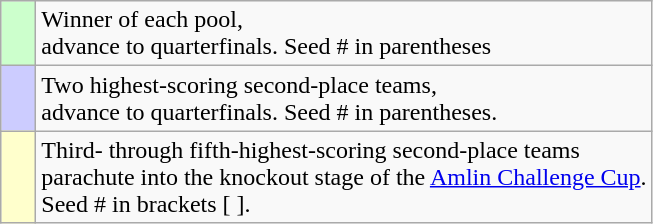<table class="wikitable">
<tr>
<td bgcolor="#ccffcc">    </td>
<td>Winner of each pool,<br>advance to quarterfinals. Seed # in parentheses</td>
</tr>
<tr>
<td bgcolor="#ccccff">    </td>
<td>Two highest-scoring second-place teams,<br>advance to quarterfinals. Seed # in parentheses.</td>
</tr>
<tr>
<td bgcolor="#ffffcc">    </td>
<td>Third- through fifth-highest-scoring second-place teams<br>parachute into the knockout stage of the <a href='#'>Amlin Challenge Cup</a>.<br>Seed # in brackets [ ].</td>
</tr>
</table>
